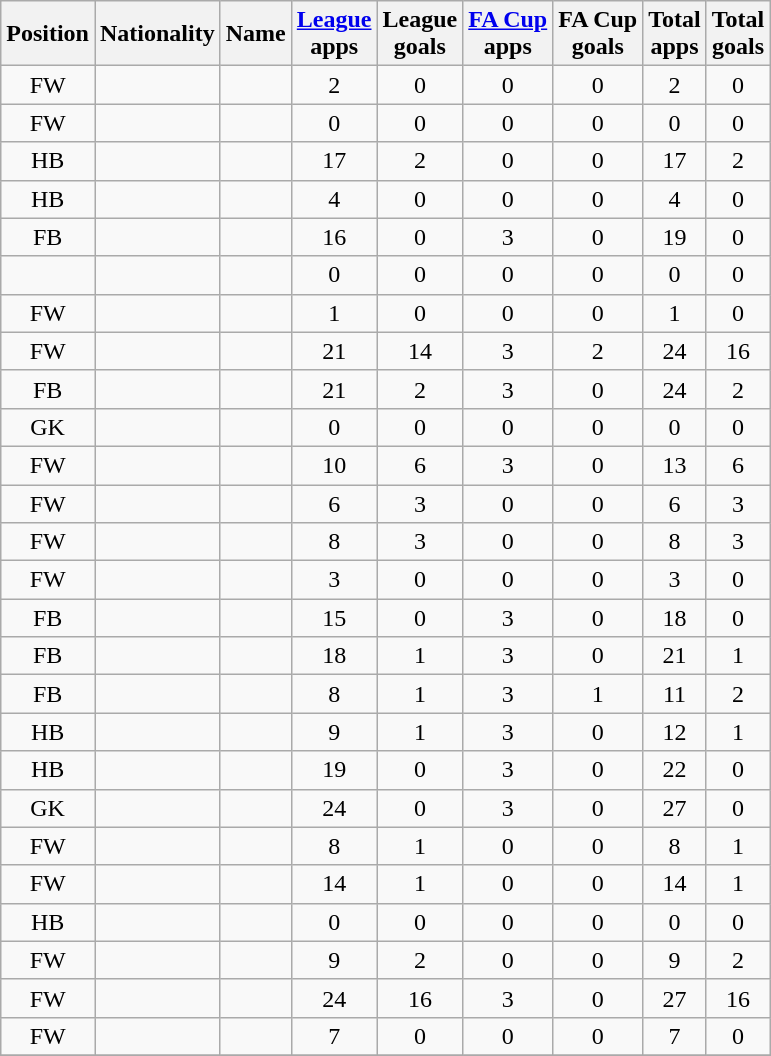<table class="wikitable sortable" style="text-align:center">
<tr>
<th>Position</th>
<th>Nationality</th>
<th>Name</th>
<th><a href='#'>League</a><br>apps</th>
<th>League<br>goals</th>
<th><a href='#'>FA Cup</a><br>apps</th>
<th>FA  Cup<br>goals</th>
<th>Total<br>apps</th>
<th>Total<br>goals</th>
</tr>
<tr>
<td>FW</td>
<td></td>
<td align="left"></td>
<td>2</td>
<td>0</td>
<td>0</td>
<td>0</td>
<td>2</td>
<td>0</td>
</tr>
<tr>
<td>FW</td>
<td></td>
<td align="left"></td>
<td>0</td>
<td>0</td>
<td>0</td>
<td>0</td>
<td>0</td>
<td>0</td>
</tr>
<tr>
<td>HB</td>
<td></td>
<td align="left"></td>
<td>17</td>
<td>2</td>
<td>0</td>
<td>0</td>
<td>17</td>
<td>2</td>
</tr>
<tr>
<td>HB</td>
<td></td>
<td align="left"></td>
<td>4</td>
<td>0</td>
<td>0</td>
<td>0</td>
<td>4</td>
<td>0</td>
</tr>
<tr>
<td>FB</td>
<td></td>
<td align="left"></td>
<td>16</td>
<td>0</td>
<td>3</td>
<td>0</td>
<td>19</td>
<td>0</td>
</tr>
<tr>
<td></td>
<td></td>
<td align="left"></td>
<td>0</td>
<td>0</td>
<td>0</td>
<td>0</td>
<td>0</td>
<td>0</td>
</tr>
<tr>
<td>FW</td>
<td></td>
<td align="left"></td>
<td>1</td>
<td>0</td>
<td>0</td>
<td>0</td>
<td>1</td>
<td>0</td>
</tr>
<tr>
<td>FW</td>
<td></td>
<td align="left"></td>
<td>21</td>
<td>14</td>
<td>3</td>
<td>2</td>
<td>24</td>
<td>16</td>
</tr>
<tr>
<td>FB</td>
<td></td>
<td align="left"></td>
<td>21</td>
<td>2</td>
<td>3</td>
<td>0</td>
<td>24</td>
<td>2</td>
</tr>
<tr>
<td>GK</td>
<td></td>
<td align="left"></td>
<td>0</td>
<td>0</td>
<td>0</td>
<td>0</td>
<td>0</td>
<td>0</td>
</tr>
<tr>
<td>FW</td>
<td></td>
<td align="left"></td>
<td>10</td>
<td>6</td>
<td>3</td>
<td>0</td>
<td>13</td>
<td>6</td>
</tr>
<tr>
<td>FW</td>
<td></td>
<td align="left"></td>
<td>6</td>
<td>3</td>
<td>0</td>
<td>0</td>
<td>6</td>
<td>3</td>
</tr>
<tr>
<td>FW</td>
<td></td>
<td align="left"></td>
<td>8</td>
<td>3</td>
<td>0</td>
<td>0</td>
<td>8</td>
<td>3</td>
</tr>
<tr>
<td>FW</td>
<td></td>
<td align="left"></td>
<td>3</td>
<td>0</td>
<td>0</td>
<td>0</td>
<td>3</td>
<td>0</td>
</tr>
<tr>
<td>FB</td>
<td></td>
<td align="left"></td>
<td>15</td>
<td>0</td>
<td>3</td>
<td>0</td>
<td>18</td>
<td>0</td>
</tr>
<tr>
<td>FB</td>
<td></td>
<td align="left"></td>
<td>18</td>
<td>1</td>
<td>3</td>
<td>0</td>
<td>21</td>
<td>1</td>
</tr>
<tr>
<td>FB</td>
<td></td>
<td align="left"></td>
<td>8</td>
<td>1</td>
<td>3</td>
<td>1</td>
<td>11</td>
<td>2</td>
</tr>
<tr>
<td>HB</td>
<td></td>
<td align="left"></td>
<td>9</td>
<td>1</td>
<td>3</td>
<td>0</td>
<td>12</td>
<td>1</td>
</tr>
<tr>
<td>HB</td>
<td></td>
<td align="left"></td>
<td>19</td>
<td>0</td>
<td>3</td>
<td>0</td>
<td>22</td>
<td>0</td>
</tr>
<tr>
<td>GK</td>
<td></td>
<td align="left"></td>
<td>24</td>
<td>0</td>
<td>3</td>
<td>0</td>
<td>27</td>
<td>0</td>
</tr>
<tr>
<td>FW</td>
<td></td>
<td align="left"></td>
<td>8</td>
<td>1</td>
<td>0</td>
<td>0</td>
<td>8</td>
<td>1</td>
</tr>
<tr>
<td>FW</td>
<td></td>
<td align="left"></td>
<td>14</td>
<td>1</td>
<td>0</td>
<td>0</td>
<td>14</td>
<td>1</td>
</tr>
<tr>
<td>HB</td>
<td></td>
<td align="left"></td>
<td>0</td>
<td>0</td>
<td>0</td>
<td>0</td>
<td>0</td>
<td>0</td>
</tr>
<tr>
<td>FW</td>
<td></td>
<td align="left"></td>
<td>9</td>
<td>2</td>
<td>0</td>
<td>0</td>
<td>9</td>
<td>2</td>
</tr>
<tr>
<td>FW</td>
<td></td>
<td align="left"></td>
<td>24</td>
<td>16</td>
<td>3</td>
<td>0</td>
<td>27</td>
<td>16</td>
</tr>
<tr>
<td>FW</td>
<td></td>
<td align="left"></td>
<td>7</td>
<td>0</td>
<td>0</td>
<td>0</td>
<td>7</td>
<td>0</td>
</tr>
<tr>
</tr>
</table>
